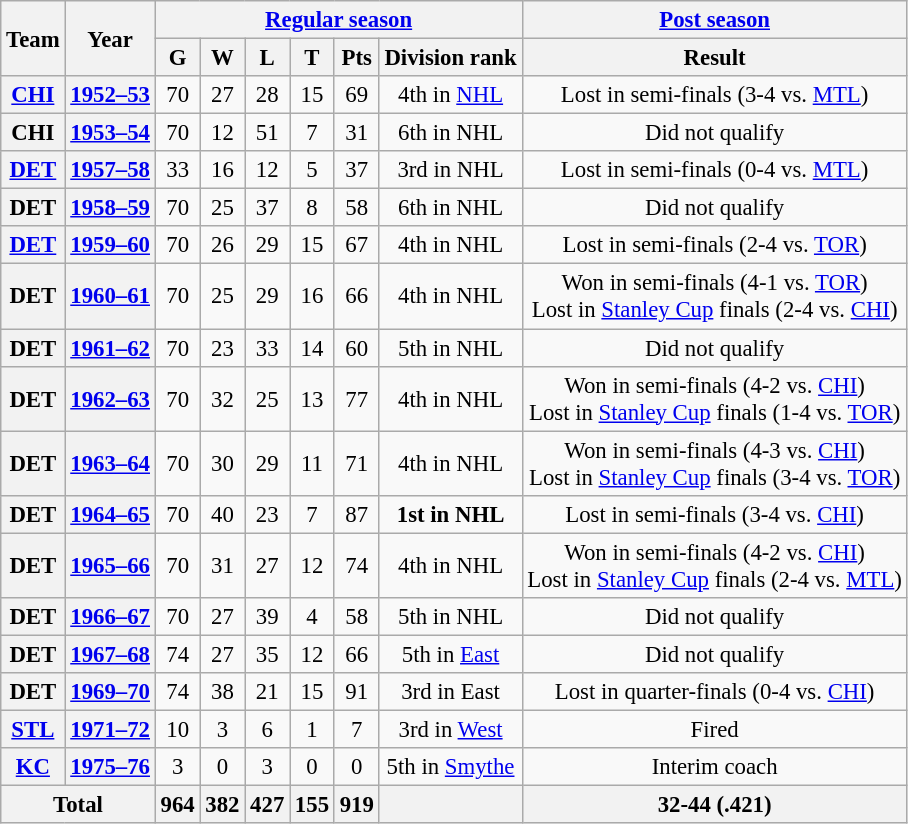<table class="wikitable" style="font-size: 95%; text-align:center;">
<tr>
<th rowspan="2">Team</th>
<th rowspan="2">Year</th>
<th colspan="6"><a href='#'>Regular season</a></th>
<th colspan="1"><a href='#'>Post season</a></th>
</tr>
<tr>
<th>G</th>
<th>W</th>
<th>L</th>
<th>T</th>
<th>Pts</th>
<th>Division rank</th>
<th>Result</th>
</tr>
<tr>
<th><a href='#'>CHI</a></th>
<th><a href='#'>1952–53</a></th>
<td>70</td>
<td>27</td>
<td>28</td>
<td>15</td>
<td>69</td>
<td>4th in <a href='#'>NHL</a></td>
<td>Lost in semi-finals (3-4 vs. <a href='#'>MTL</a>)</td>
</tr>
<tr>
<th>CHI</th>
<th><a href='#'>1953–54</a></th>
<td>70</td>
<td>12</td>
<td>51</td>
<td>7</td>
<td>31</td>
<td>6th in NHL</td>
<td>Did not qualify</td>
</tr>
<tr>
<th><a href='#'>DET</a></th>
<th><a href='#'>1957–58</a></th>
<td>33</td>
<td>16</td>
<td>12</td>
<td>5</td>
<td>37</td>
<td>3rd in NHL</td>
<td>Lost in semi-finals (0-4 vs. <a href='#'>MTL</a>)</td>
</tr>
<tr>
<th>DET</th>
<th><a href='#'>1958–59</a></th>
<td>70</td>
<td>25</td>
<td>37</td>
<td>8</td>
<td>58</td>
<td>6th in NHL</td>
<td>Did not qualify</td>
</tr>
<tr>
<th><a href='#'>DET</a></th>
<th><a href='#'>1959–60</a></th>
<td>70</td>
<td>26</td>
<td>29</td>
<td>15</td>
<td>67</td>
<td>4th in NHL</td>
<td>Lost in semi-finals (2-4 vs. <a href='#'>TOR</a>)</td>
</tr>
<tr>
<th>DET</th>
<th><a href='#'>1960–61</a></th>
<td>70</td>
<td>25</td>
<td>29</td>
<td>16</td>
<td>66</td>
<td>4th in NHL</td>
<td>Won in semi-finals (4-1 vs. <a href='#'>TOR</a>) <br> Lost in <a href='#'>Stanley Cup</a> finals (2-4 vs. <a href='#'>CHI</a>)</td>
</tr>
<tr>
<th>DET</th>
<th><a href='#'>1961–62</a></th>
<td>70</td>
<td>23</td>
<td>33</td>
<td>14</td>
<td>60</td>
<td>5th in NHL</td>
<td>Did not qualify</td>
</tr>
<tr>
<th>DET</th>
<th><a href='#'>1962–63</a></th>
<td>70</td>
<td>32</td>
<td>25</td>
<td>13</td>
<td>77</td>
<td>4th in NHL</td>
<td>Won in semi-finals (4-2 vs. <a href='#'>CHI</a>) <br> Lost in <a href='#'>Stanley Cup</a> finals (1-4 vs. <a href='#'>TOR</a>)</td>
</tr>
<tr>
<th>DET</th>
<th><a href='#'>1963–64</a></th>
<td>70</td>
<td>30</td>
<td>29</td>
<td>11</td>
<td>71</td>
<td>4th in NHL</td>
<td>Won in semi-finals (4-3 vs. <a href='#'>CHI</a>) <br> Lost in <a href='#'>Stanley Cup</a> finals (3-4 vs. <a href='#'>TOR</a>)</td>
</tr>
<tr>
<th>DET</th>
<th><a href='#'>1964–65</a></th>
<td>70</td>
<td>40</td>
<td>23</td>
<td>7</td>
<td>87</td>
<td><strong>1st in NHL</strong></td>
<td>Lost in semi-finals (3-4 vs. <a href='#'>CHI</a>)</td>
</tr>
<tr>
<th>DET</th>
<th><a href='#'>1965–66</a></th>
<td>70</td>
<td>31</td>
<td>27</td>
<td>12</td>
<td>74</td>
<td>4th in NHL</td>
<td>Won in semi-finals (4-2 vs. <a href='#'>CHI</a>) <br> Lost in <a href='#'>Stanley Cup</a> finals (2-4 vs. <a href='#'>MTL</a>)</td>
</tr>
<tr>
<th>DET</th>
<th><a href='#'>1966–67</a></th>
<td>70</td>
<td>27</td>
<td>39</td>
<td>4</td>
<td>58</td>
<td>5th in NHL</td>
<td>Did not qualify</td>
</tr>
<tr>
<th>DET</th>
<th><a href='#'>1967–68</a></th>
<td>74</td>
<td>27</td>
<td>35</td>
<td>12</td>
<td>66</td>
<td>5th in <a href='#'>East</a></td>
<td>Did not qualify</td>
</tr>
<tr>
<th>DET</th>
<th><a href='#'>1969–70</a></th>
<td>74</td>
<td>38</td>
<td>21</td>
<td>15</td>
<td>91</td>
<td>3rd in East</td>
<td>Lost in quarter-finals (0-4 vs. <a href='#'>CHI</a>)</td>
</tr>
<tr>
<th><a href='#'>STL</a></th>
<th><a href='#'>1971–72</a></th>
<td>10</td>
<td>3</td>
<td>6</td>
<td>1</td>
<td>7</td>
<td>3rd in <a href='#'>West</a></td>
<td>Fired</td>
</tr>
<tr>
<th><a href='#'>KC</a></th>
<th><a href='#'>1975–76</a></th>
<td>3</td>
<td>0</td>
<td>3</td>
<td>0</td>
<td>0</td>
<td>5th in <a href='#'>Smythe</a></td>
<td>Interim coach</td>
</tr>
<tr>
<th colspan="2">Total</th>
<th>964</th>
<th>382</th>
<th>427</th>
<th>155</th>
<th>919</th>
<th></th>
<th>32-44 (.421)</th>
</tr>
</table>
